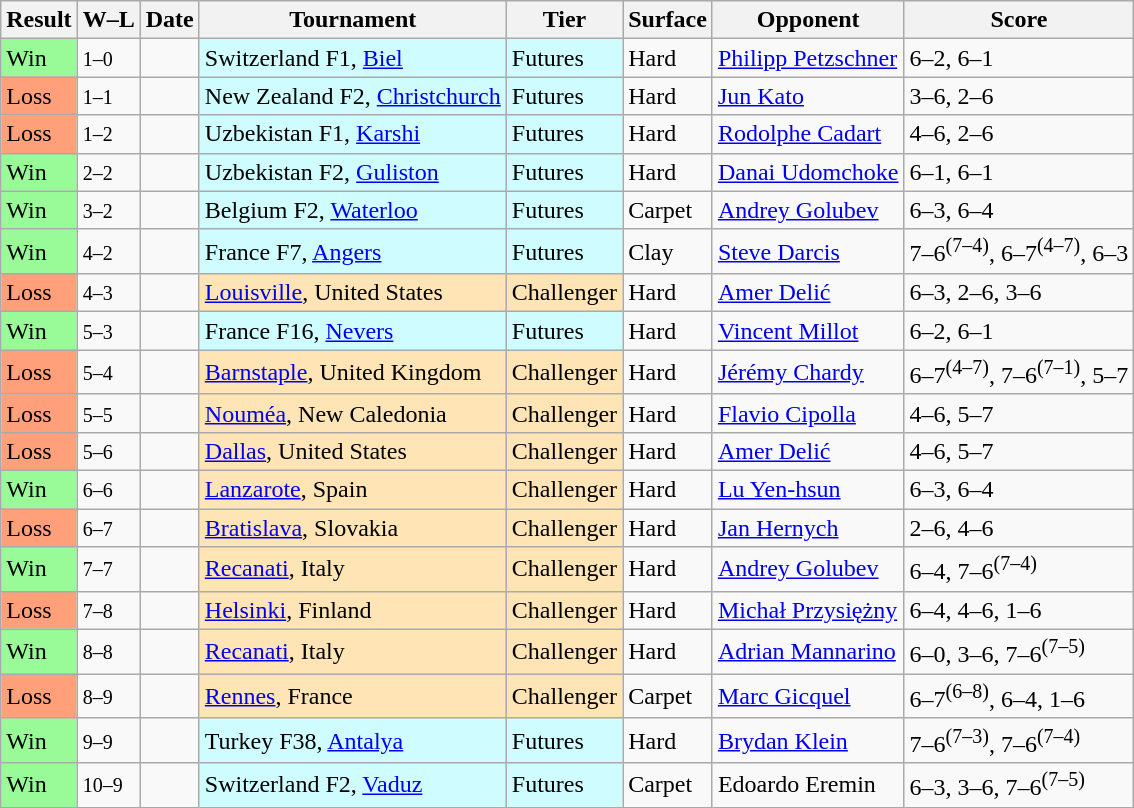<table class="sortable wikitable">
<tr>
<th>Result</th>
<th class="unsortable">W–L</th>
<th>Date</th>
<th>Tournament</th>
<th>Tier</th>
<th>Surface</th>
<th>Opponent</th>
<th class="unsortable">Score</th>
</tr>
<tr>
<td style="background:#98fb98;">Win</td>
<td><small>1–0</small></td>
<td></td>
<td style="background:#cffcff;">Switzerland F1, <a href='#'>Biel</a></td>
<td style="background:#cffcff;">Futures</td>
<td>Hard</td>
<td> <a href='#'>Philipp Petzschner</a></td>
<td>6–2, 6–1</td>
</tr>
<tr>
<td style="background:#ffa07a;">Loss</td>
<td><small>1–1</small></td>
<td></td>
<td style="background:#cffcff;">New Zealand F2, <a href='#'>Christchurch</a></td>
<td style="background:#cffcff;">Futures</td>
<td>Hard</td>
<td> <a href='#'>Jun Kato</a></td>
<td>3–6, 2–6</td>
</tr>
<tr>
<td style="background:#ffa07a;">Loss</td>
<td><small>1–2</small></td>
<td></td>
<td style="background:#cffcff;">Uzbekistan F1, <a href='#'>Karshi</a></td>
<td style="background:#cffcff;">Futures</td>
<td>Hard</td>
<td> <a href='#'>Rodolphe Cadart</a></td>
<td>4–6, 2–6</td>
</tr>
<tr>
<td style="background:#98fb98;">Win</td>
<td><small>2–2</small></td>
<td></td>
<td style="background:#cffcff;">Uzbekistan F2, <a href='#'>Guliston</a></td>
<td style="background:#cffcff;">Futures</td>
<td>Hard</td>
<td> <a href='#'>Danai Udomchoke</a></td>
<td>6–1, 6–1</td>
</tr>
<tr>
<td style="background:#98fb98;">Win</td>
<td><small>3–2</small></td>
<td></td>
<td style="background:#cffcff;">Belgium F2, <a href='#'>Waterloo</a></td>
<td style="background:#cffcff;">Futures</td>
<td>Carpet</td>
<td> <a href='#'>Andrey Golubev</a></td>
<td>6–3, 6–4</td>
</tr>
<tr>
<td style="background:#98fb98;">Win</td>
<td><small>4–2</small></td>
<td></td>
<td style="background:#cffcff;">France F7, <a href='#'>Angers</a></td>
<td style="background:#cffcff;">Futures</td>
<td>Clay</td>
<td> <a href='#'>Steve Darcis</a></td>
<td>7–6<sup>(7–4)</sup>, 6–7<sup>(4–7)</sup>, 6–3</td>
</tr>
<tr>
<td style="background:#ffa07a;">Loss</td>
<td><small>4–3</small></td>
<td></td>
<td style="background:moccasin;"><a href='#'>Louisville</a>, United States</td>
<td style="background:moccasin;">Challenger</td>
<td>Hard</td>
<td> <a href='#'>Amer Delić</a></td>
<td>6–3, 2–6, 3–6</td>
</tr>
<tr>
<td style="background:#98fb98;">Win</td>
<td><small>5–3</small></td>
<td></td>
<td style="background:#cffcff;">France F16, <a href='#'>Nevers</a></td>
<td style="background:#cffcff;">Futures</td>
<td>Hard</td>
<td> <a href='#'>Vincent Millot</a></td>
<td>6–2, 6–1</td>
</tr>
<tr>
<td style="background:#ffa07a;">Loss</td>
<td><small>5–4</small></td>
<td></td>
<td style="background:moccasin;"><a href='#'>Barnstaple</a>, United Kingdom</td>
<td style="background:moccasin;">Challenger</td>
<td>Hard</td>
<td> <a href='#'>Jérémy Chardy</a></td>
<td>6–7<sup>(4–7)</sup>, 7–6<sup>(7–1)</sup>, 5–7</td>
</tr>
<tr>
<td style="background:#ffa07a;">Loss</td>
<td><small>5–5</small></td>
<td></td>
<td style="background:moccasin;"><a href='#'>Nouméa</a>, New Caledonia</td>
<td style="background:moccasin;">Challenger</td>
<td>Hard</td>
<td> <a href='#'>Flavio Cipolla</a></td>
<td>4–6, 5–7</td>
</tr>
<tr>
<td style="background:#ffa07a;">Loss</td>
<td><small>5–6</small></td>
<td></td>
<td style="background:moccasin;"><a href='#'>Dallas</a>, United States</td>
<td style="background:moccasin;">Challenger</td>
<td>Hard</td>
<td> <a href='#'>Amer Delić</a></td>
<td>4–6, 5–7</td>
</tr>
<tr>
<td style="background:#98fb98;">Win</td>
<td><small>6–6</small></td>
<td></td>
<td style="background:moccasin;"><a href='#'>Lanzarote</a>, Spain</td>
<td style="background:moccasin;">Challenger</td>
<td>Hard</td>
<td> <a href='#'>Lu Yen-hsun</a></td>
<td>6–3, 6–4</td>
</tr>
<tr>
<td style="background:#ffa07a;">Loss</td>
<td><small>6–7</small></td>
<td></td>
<td style="background:moccasin;"><a href='#'>Bratislava</a>, Slovakia</td>
<td style="background:moccasin;">Challenger</td>
<td>Hard</td>
<td> <a href='#'>Jan Hernych</a></td>
<td>2–6, 4–6</td>
</tr>
<tr>
<td style="background:#98fb98;">Win</td>
<td><small>7–7</small></td>
<td></td>
<td style="background:moccasin;"><a href='#'>Recanati</a>, Italy</td>
<td style="background:moccasin;">Challenger</td>
<td>Hard</td>
<td> <a href='#'>Andrey Golubev</a></td>
<td>6–4, 7–6<sup>(7–4)</sup></td>
</tr>
<tr>
<td style="background:#ffa07a;">Loss</td>
<td><small>7–8</small></td>
<td></td>
<td style="background:moccasin;"><a href='#'>Helsinki</a>, Finland</td>
<td style="background:moccasin;">Challenger</td>
<td>Hard</td>
<td> <a href='#'>Michał Przysiężny</a></td>
<td>6–4, 4–6, 1–6</td>
</tr>
<tr>
<td style="background:#98fb98;">Win</td>
<td><small>8–8</small></td>
<td></td>
<td style="background:moccasin;"><a href='#'>Recanati</a>, Italy</td>
<td style="background:moccasin;">Challenger</td>
<td>Hard</td>
<td> <a href='#'>Adrian Mannarino</a></td>
<td>6–0, 3–6, 7–6<sup>(7–5)</sup></td>
</tr>
<tr>
<td style="background:#ffa07a;">Loss</td>
<td><small>8–9</small></td>
<td></td>
<td style="background:moccasin;"><a href='#'>Rennes</a>, France</td>
<td style="background:moccasin;">Challenger</td>
<td>Carpet</td>
<td> <a href='#'>Marc Gicquel</a></td>
<td>6–7<sup>(6–8)</sup>, 6–4, 1–6</td>
</tr>
<tr>
<td style="background:#98fb98;">Win</td>
<td><small>9–9</small></td>
<td></td>
<td style="background:#cffcff;">Turkey F38, <a href='#'>Antalya</a></td>
<td style="background:#cffcff;">Futures</td>
<td>Hard</td>
<td> <a href='#'>Brydan Klein</a></td>
<td>7–6<sup>(7–3)</sup>, 7–6<sup>(7–4)</sup></td>
</tr>
<tr>
<td style="background:#98fb98;">Win</td>
<td><small>10–9</small></td>
<td></td>
<td style="background:#cffcff;">Switzerland F2, <a href='#'>Vaduz</a></td>
<td style="background:#cffcff;">Futures</td>
<td>Carpet</td>
<td> Edoardo Eremin</td>
<td>6–3, 3–6, 7–6<sup>(7–5)</sup></td>
</tr>
</table>
